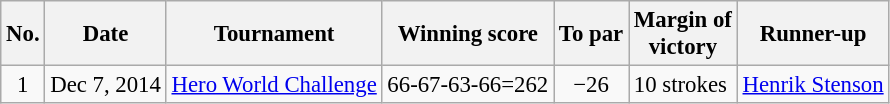<table class="wikitable" style="font-size:95%">
<tr>
<th>No.</th>
<th>Date</th>
<th>Tournament</th>
<th>Winning score</th>
<th>To par</th>
<th>Margin of<br>victory</th>
<th>Runner-up</th>
</tr>
<tr>
<td align=center>1</td>
<td align=right>Dec 7, 2014</td>
<td><a href='#'>Hero World Challenge</a></td>
<td align=right>66-67-63-66=262</td>
<td align=center>−26</td>
<td>10 strokes</td>
<td> <a href='#'>Henrik Stenson</a></td>
</tr>
</table>
